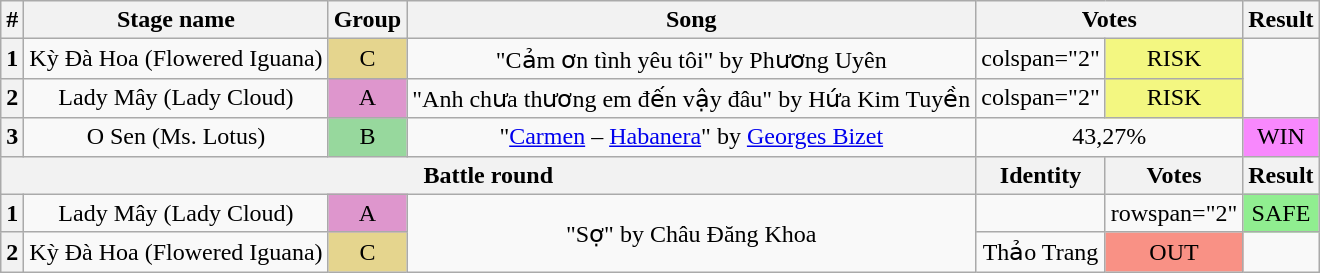<table class="wikitable plainrowheaders" style="text-align: center;">
<tr>
<th>#</th>
<th>Stage name</th>
<th>Group</th>
<th>Song</th>
<th colspan="2">Votes</th>
<th>Result</th>
</tr>
<tr>
<th>1</th>
<td>Kỳ Đà Hoa (Flowered Iguana)</td>
<td bgcolor="#E5D58E">C</td>
<td>"Cảm ơn tình yêu tôi" by Phương Uyên</td>
<td>colspan="2" </td>
<td bgcolor="#F3F781">RISK</td>
</tr>
<tr>
<th>2</th>
<td>Lady Mây (Lady Cloud)</td>
<td bgcolor="#DE96CD">A</td>
<td>"Anh chưa thương em đến vậy đâu" by Hứa Kim Tuyền</td>
<td>colspan="2" </td>
<td bgcolor="#F3F781">RISK</td>
</tr>
<tr>
<th>3</th>
<td>O Sen (Ms. Lotus)</td>
<td bgcolor="#97D89D">B</td>
<td>"<a href='#'>Carmen</a> – <a href='#'>Habanera</a>" by <a href='#'>Georges Bizet</a></td>
<td colspan="2">43,27%</td>
<td bgcolor="#F888FD">WIN</td>
</tr>
<tr>
<th colspan="4">Battle round</th>
<th>Identity</th>
<th>Votes</th>
<th>Result</th>
</tr>
<tr>
<th>1</th>
<td>Lady Mây (Lady Cloud)</td>
<td bgcolor="#DE96CD">A</td>
<td rowspan="2">"Sợ" by Châu Đăng Khoa</td>
<td></td>
<td>rowspan="2"  </td>
<td bgcolor=lightgreen>SAFE</td>
</tr>
<tr>
<th>2</th>
<td>Kỳ Đà Hoa (Flowered Iguana)</td>
<td bgcolor="#E5D58E">C</td>
<td>Thảo Trang</td>
<td bgcolor="#F99185">OUT</td>
</tr>
</table>
